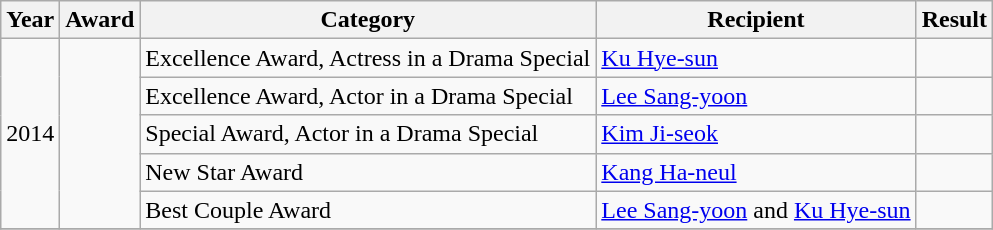<table class="wikitable">
<tr>
<th>Year</th>
<th>Award</th>
<th>Category</th>
<th>Recipient</th>
<th>Result</th>
</tr>
<tr>
<td rowspan="5">2014</td>
<td rowspan="5"></td>
<td>Excellence Award, Actress in a Drama Special</td>
<td><a href='#'>Ku Hye-sun</a></td>
<td></td>
</tr>
<tr>
<td>Excellence Award, Actor in a Drama Special</td>
<td><a href='#'>Lee Sang-yoon</a></td>
<td></td>
</tr>
<tr>
<td>Special Award, Actor in a Drama Special</td>
<td><a href='#'>Kim Ji-seok</a></td>
<td></td>
</tr>
<tr>
<td>New Star Award</td>
<td><a href='#'>Kang Ha-neul</a></td>
<td></td>
</tr>
<tr>
<td>Best Couple Award</td>
<td><a href='#'>Lee Sang-yoon</a> and <a href='#'>Ku Hye-sun</a></td>
<td></td>
</tr>
<tr>
</tr>
</table>
